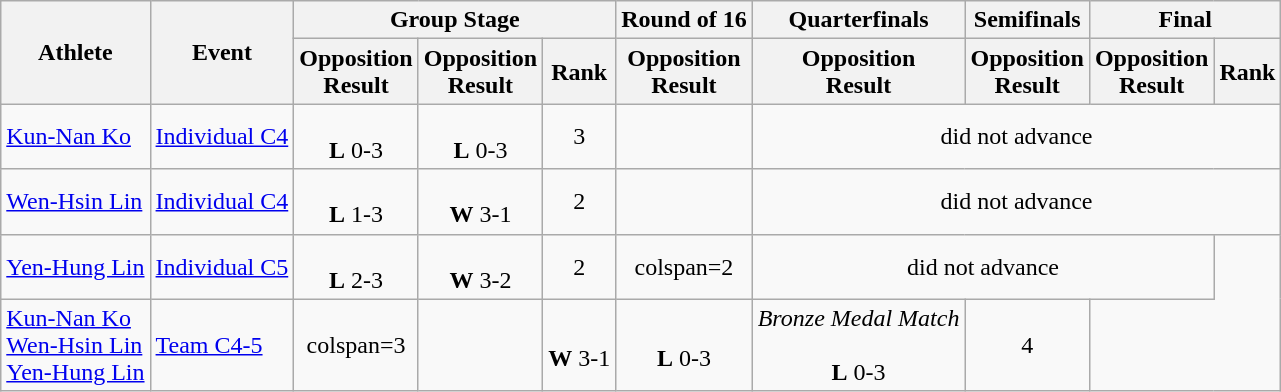<table class=wikitable>
<tr>
<th rowspan="2">Athlete</th>
<th rowspan="2">Event</th>
<th colspan="3">Group Stage</th>
<th>Round of 16</th>
<th>Quarterfinals</th>
<th>Semifinals</th>
<th colspan="2">Final</th>
</tr>
<tr>
<th>Opposition<br>Result</th>
<th>Opposition<br>Result</th>
<th>Rank</th>
<th>Opposition<br>Result</th>
<th>Opposition<br>Result</th>
<th>Opposition<br>Result</th>
<th>Opposition<br>Result</th>
<th>Rank</th>
</tr>
<tr align=center>
<td align=left><a href='#'>Kun-Nan Ko</a></td>
<td align=left><a href='#'>Individual C4</a></td>
<td><br><strong>L</strong> 0-3</td>
<td><br><strong>L</strong> 0-3</td>
<td>3</td>
<td></td>
<td colspan=4>did not advance</td>
</tr>
<tr align=center>
<td align=left><a href='#'>Wen-Hsin Lin</a></td>
<td align=left><a href='#'>Individual C4</a></td>
<td><br><strong>L</strong> 1-3</td>
<td><br><strong>W</strong> 3-1</td>
<td>2</td>
<td></td>
<td colspan=4>did not advance</td>
</tr>
<tr align=center>
<td align=left><a href='#'>Yen-Hung Lin</a></td>
<td align=left><a href='#'>Individual C5</a></td>
<td><br><strong>L</strong> 2-3</td>
<td><br><strong>W</strong> 3-2</td>
<td>2</td>
<td>colspan=2 </td>
<td colspan=3>did not advance</td>
</tr>
<tr align=center>
<td align=left><a href='#'>Kun-Nan Ko</a><br><a href='#'>Wen-Hsin Lin</a><br><a href='#'>Yen-Hung Lin</a></td>
<td align=left><a href='#'>Team C4-5</a></td>
<td>colspan=3 </td>
<td></td>
<td><br><strong>W</strong> 3-1</td>
<td><br><strong>L</strong> 0-3</td>
<td><em>Bronze Medal Match</em><br><br><strong>L</strong> 0-3</td>
<td>4</td>
</tr>
</table>
